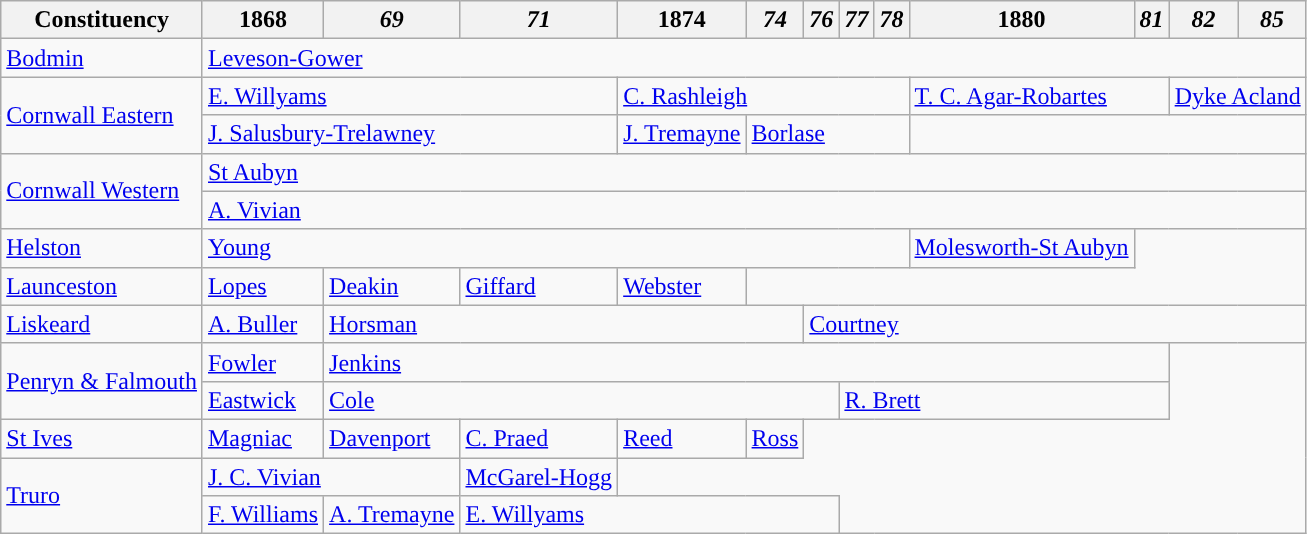<table class="wikitable">
<tr>
<th>Constituency</th>
<th>1868</th>
<th><em>69</em></th>
<th><em>71</em></th>
<th>1874</th>
<th><em>74</em></th>
<th><em>76</em></th>
<th><em>77</em></th>
<th><em>78</em></th>
<th>1880</th>
<th><em>81</em></th>
<th><em>82</em></th>
<th><em>85</em></th>
</tr>
<tr>
<td><a href='#'>Bodmin</a></td>
<td colspan="12"><a href='#'>Leveson-Gower</a></td>
</tr>
<tr>
<td rowspan="2"><a href='#'>Cornwall Eastern</a></td>
<td colspan="3"><a href='#'>E. Willyams</a></td>
<td colspan="5"><a href='#'>C. Rashleigh</a></td>
<td colspan="2"><a href='#'>T. C. Agar-Robartes</a></td>
<td colspan="2"><a href='#'>Dyke Acland</a></td>
</tr>
<tr>
<td colspan="3"><a href='#'>J. Salusbury-Trelawney</a></td>
<td><a href='#'>J. Tremayne</a></td>
<td colspan="4"><a href='#'>Borlase</a></td>
</tr>
<tr>
<td rowspan="2"><a href='#'>Cornwall Western</a></td>
<td colspan="12"><a href='#'>St Aubyn</a></td>
</tr>
<tr>
<td colspan="12"><a href='#'>A. Vivian</a></td>
</tr>
<tr>
<td><a href='#'>Helston</a></td>
<td colspan="8"><a href='#'>Young</a></td>
<td><a href='#'>Molesworth-St Aubyn</a></td>
</tr>
<tr>
<td><a href='#'>Launceston</a></td>
<td><a href='#'>Lopes</a></td>
<td><a href='#'>Deakin</a></td>
<td><a href='#'>Giffard</a></td>
<td><a href='#'>Webster</a></td>
</tr>
<tr>
<td><a href='#'>Liskeard</a></td>
<td><a href='#'>A. Buller</a></td>
<td colspan="4"><a href='#'>Horsman</a></td>
<td colspan="7"><a href='#'>Courtney</a></td>
</tr>
<tr>
<td rowspan="2"><a href='#'>Penryn & Falmouth</a></td>
<td><a href='#'>Fowler</a></td>
<td colspan="9"><a href='#'>Jenkins</a></td>
</tr>
<tr>
<td><a href='#'>Eastwick</a></td>
<td colspan="5"><a href='#'>Cole</a></td>
<td colspan="4"><a href='#'>R. Brett</a></td>
</tr>
<tr>
<td><a href='#'>St Ives</a></td>
<td><a href='#'>Magniac</a></td>
<td><a href='#'>Davenport</a></td>
<td><a href='#'>C. Praed</a></td>
<td><a href='#'>Reed</a></td>
<td><a href='#'>Ross</a></td>
</tr>
<tr>
<td rowspan="2"><a href='#'>Truro</a></td>
<td colspan="2"><a href='#'>J. C. Vivian</a></td>
<td><a href='#'>McGarel-Hogg</a></td>
</tr>
<tr>
<td><a href='#'>F. Williams</a></td>
<td><a href='#'>A. Tremayne</a></td>
<td colspan="4"><a href='#'>E. Willyams</a></td>
</tr>
</table>
